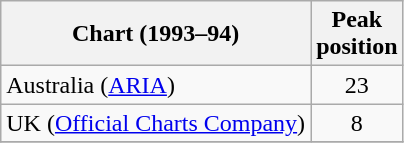<table class="wikitable sortable" style="text-align:center;">
<tr>
<th>Chart (1993–94)</th>
<th>Peak<br>position</th>
</tr>
<tr>
<td align="left">Australia (<a href='#'>ARIA</a>)</td>
<td>23</td>
</tr>
<tr>
<td align="left">UK (<a href='#'>Official Charts Company</a>)</td>
<td>8</td>
</tr>
<tr>
</tr>
</table>
